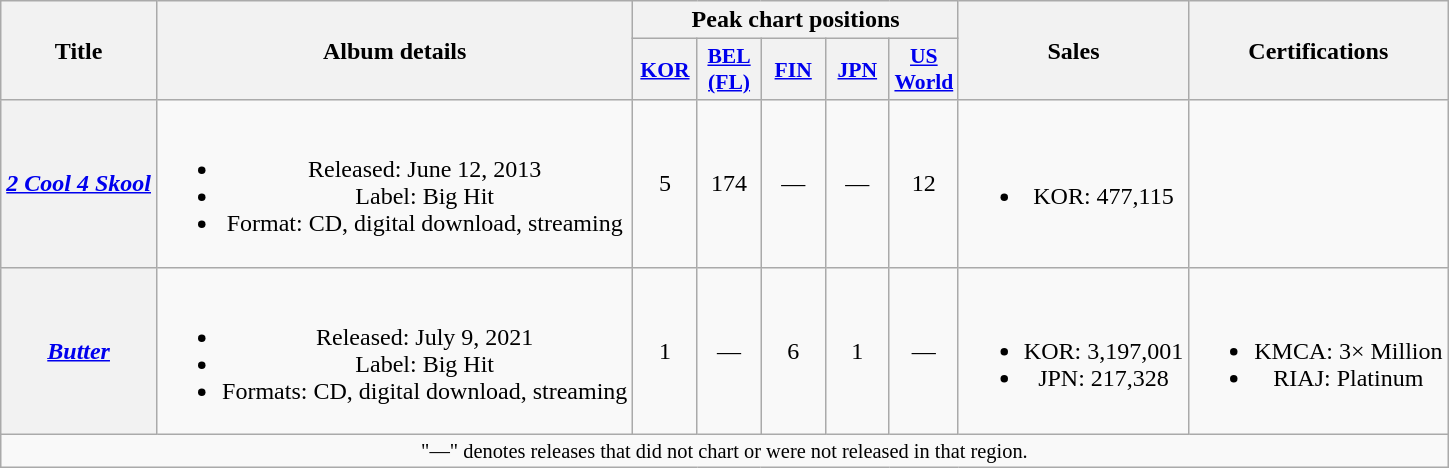<table class="wikitable plainrowheaders" style="text-align:center;">
<tr>
<th rowspan="2">Title</th>
<th rowspan="2">Album details</th>
<th colspan="5">Peak chart positions</th>
<th rowspan="2">Sales</th>
<th rowspan="2">Certifications</th>
</tr>
<tr>
<th scope="col" style="width:2.5em;font-size:90%;"><a href='#'>KOR</a><br></th>
<th scope="col" style="width:2.5em;font-size:90%;"><a href='#'>BEL<br>(FL)</a><br></th>
<th scope="col" style="width:2.5em;font-size:90%;"><a href='#'>FIN</a><br></th>
<th scope="col" style="width:2.5em;font-size:90%;"><a href='#'>JPN</a><br></th>
<th scope="col" style="width:2.5em;font-size:90%;"><a href='#'>US<br>World</a><br></th>
</tr>
<tr>
<th scope="row"><em><a href='#'>2 Cool 4 Skool</a></em></th>
<td><br><ul><li>Released: June 12, 2013</li><li>Label: Big Hit</li><li>Format: CD, digital download, streaming</li></ul></td>
<td>5</td>
<td>174</td>
<td>—</td>
<td>—</td>
<td>12</td>
<td><br><ul><li>KOR: 477,115</li></ul></td>
<td></td>
</tr>
<tr>
<th scope="row"><em><a href='#'>Butter</a></em></th>
<td><br><ul><li>Released: July 9, 2021</li><li>Label: Big Hit</li><li>Formats: CD, digital download, streaming</li></ul></td>
<td>1</td>
<td>—</td>
<td>6</td>
<td>1</td>
<td>—</td>
<td><br><ul><li>KOR: 3,197,001</li><li>JPN: 217,328</li></ul></td>
<td><br><ul><li>KMCA: 3× Million</li><li>RIAJ: Platinum</li></ul></td>
</tr>
<tr>
<td colspan="9" style="font-size:85%" align="center">"—" denotes releases that did not chart or were not released in that region.</td>
</tr>
</table>
